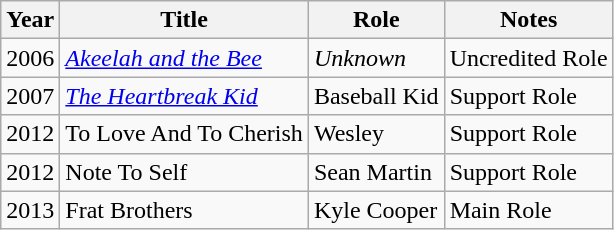<table class="wikitable">
<tr>
<th>Year</th>
<th>Title</th>
<th>Role</th>
<th>Notes</th>
</tr>
<tr>
<td>2006</td>
<td><em><a href='#'>Akeelah and the Bee</a></em></td>
<td><em>Unknown</em></td>
<td>Uncredited Role</td>
</tr>
<tr>
<td>2007</td>
<td><em><a href='#'>The Heartbreak Kid</a></em></td>
<td>Baseball Kid</td>
<td>Support Role</td>
</tr>
<tr>
<td>2012</td>
<td>To Love And To Cherish</td>
<td>Wesley</td>
<td>Support Role</td>
</tr>
<tr>
<td>2012</td>
<td>Note To Self</td>
<td>Sean Martin</td>
<td>Support Role</td>
</tr>
<tr>
<td>2013</td>
<td>Frat Brothers</td>
<td>Kyle Cooper</td>
<td>Main Role</td>
</tr>
</table>
